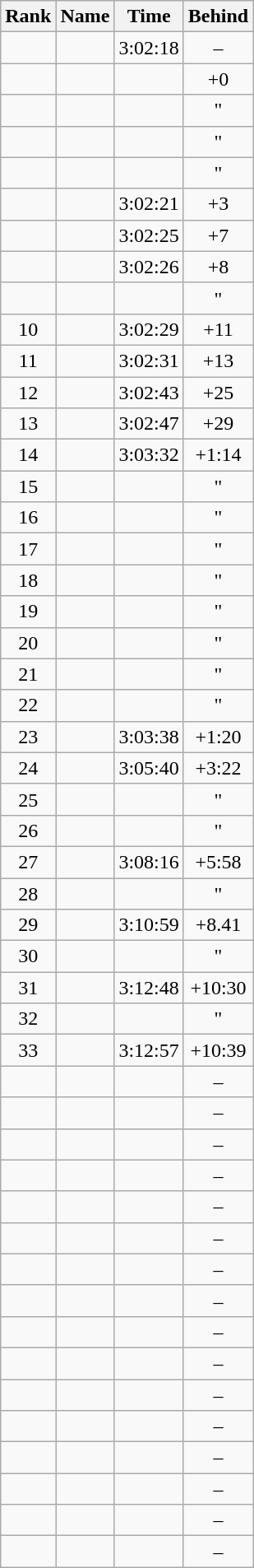<table class="wikitable" style="text-align:center">
<tr>
<th>Rank</th>
<th>Name</th>
<th>Time</th>
<th>Behind</th>
</tr>
<tr>
<td></td>
<td align=left></td>
<td>3:02:18</td>
<td>–</td>
</tr>
<tr>
<td></td>
<td align=left></td>
<td></td>
<td>+0</td>
</tr>
<tr>
<td></td>
<td align=left></td>
<td></td>
<td>"</td>
</tr>
<tr>
<td></td>
<td align=left></td>
<td></td>
<td>"</td>
</tr>
<tr>
<td></td>
<td align=left></td>
<td></td>
<td>"</td>
</tr>
<tr>
<td></td>
<td align=left></td>
<td>3:02:21</td>
<td>+3</td>
</tr>
<tr>
<td></td>
<td align=left></td>
<td>3:02:25</td>
<td>+7</td>
</tr>
<tr>
<td></td>
<td align=left></td>
<td>3:02:26</td>
<td>+8</td>
</tr>
<tr>
<td></td>
<td align=left></td>
<td></td>
<td>"</td>
</tr>
<tr>
<td>10</td>
<td align=left></td>
<td>3:02:29</td>
<td>+11</td>
</tr>
<tr>
<td>11</td>
<td align=left></td>
<td>3:02:31</td>
<td>+13</td>
</tr>
<tr>
<td>12</td>
<td align=left></td>
<td>3:02:43</td>
<td>+25</td>
</tr>
<tr>
<td>13</td>
<td align=left></td>
<td>3:02:47</td>
<td>+29</td>
</tr>
<tr>
<td>14</td>
<td align=left></td>
<td>3:03:32</td>
<td>+1:14</td>
</tr>
<tr>
<td>15</td>
<td align=left></td>
<td></td>
<td>"</td>
</tr>
<tr>
<td>16</td>
<td align=left></td>
<td></td>
<td>"</td>
</tr>
<tr>
<td>17</td>
<td align=left></td>
<td></td>
<td>"</td>
</tr>
<tr>
<td>18</td>
<td align=left></td>
<td></td>
<td>"</td>
</tr>
<tr>
<td>19</td>
<td align=left></td>
<td></td>
<td>"</td>
</tr>
<tr>
<td>20</td>
<td align=left></td>
<td></td>
<td>"</td>
</tr>
<tr>
<td>21</td>
<td align=left></td>
<td></td>
<td>"</td>
</tr>
<tr>
<td>22</td>
<td align=left></td>
<td></td>
<td>"</td>
</tr>
<tr>
<td>23</td>
<td align=left></td>
<td>3:03:38</td>
<td>+1:20</td>
</tr>
<tr>
<td>24</td>
<td align=left></td>
<td>3:05:40</td>
<td>+3:22</td>
</tr>
<tr>
<td>25</td>
<td align=left></td>
<td></td>
<td>"</td>
</tr>
<tr>
<td>26</td>
<td align=left></td>
<td></td>
<td>"</td>
</tr>
<tr>
<td>27</td>
<td align=left></td>
<td>3:08:16</td>
<td>+5:58</td>
</tr>
<tr>
<td>28</td>
<td align=left></td>
<td></td>
<td>"</td>
</tr>
<tr>
<td>29</td>
<td align=left></td>
<td>3:10:59</td>
<td>+8.41</td>
</tr>
<tr>
<td>30</td>
<td align=left></td>
<td></td>
<td>"</td>
</tr>
<tr>
<td>31</td>
<td align=left></td>
<td>3:12:48</td>
<td>+10:30</td>
</tr>
<tr>
<td>32</td>
<td align=left></td>
<td></td>
<td>"</td>
</tr>
<tr>
<td>33</td>
<td align=left></td>
<td>3:12:57</td>
<td>+10:39</td>
</tr>
<tr>
<td></td>
<td align=left></td>
<td></td>
<td>–</td>
</tr>
<tr>
<td></td>
<td align=left></td>
<td></td>
<td>–</td>
</tr>
<tr>
<td></td>
<td align=left></td>
<td></td>
<td>–</td>
</tr>
<tr>
<td></td>
<td align=left></td>
<td></td>
<td>–</td>
</tr>
<tr>
<td></td>
<td align=left></td>
<td></td>
<td>–</td>
</tr>
<tr>
<td></td>
<td align=left></td>
<td></td>
<td>–</td>
</tr>
<tr>
<td></td>
<td align=left></td>
<td></td>
<td>–</td>
</tr>
<tr>
<td></td>
<td align=left></td>
<td></td>
<td>–</td>
</tr>
<tr>
<td></td>
<td align=left></td>
<td></td>
<td>–</td>
</tr>
<tr>
<td></td>
<td align=left></td>
<td></td>
<td>–</td>
</tr>
<tr>
<td></td>
<td align=left></td>
<td></td>
<td>–</td>
</tr>
<tr>
<td></td>
<td align=left></td>
<td></td>
<td>–</td>
</tr>
<tr>
<td></td>
<td align=left></td>
<td></td>
<td>–</td>
</tr>
<tr>
<td></td>
<td align=left></td>
<td></td>
<td>–</td>
</tr>
<tr>
<td></td>
<td align=left></td>
<td></td>
<td>–</td>
</tr>
<tr>
<td></td>
<td align=left></td>
<td></td>
<td>–</td>
</tr>
</table>
